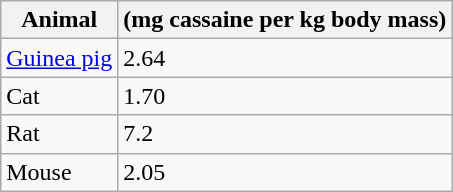<table class="wikitable">
<tr>
<th>Animal</th>
<th> (mg cassaine per kg body mass)</th>
</tr>
<tr>
<td><a href='#'>Guinea pig</a></td>
<td>2.64</td>
</tr>
<tr>
<td>Cat</td>
<td>1.70</td>
</tr>
<tr>
<td>Rat</td>
<td>7.2</td>
</tr>
<tr>
<td>Mouse</td>
<td>2.05</td>
</tr>
</table>
